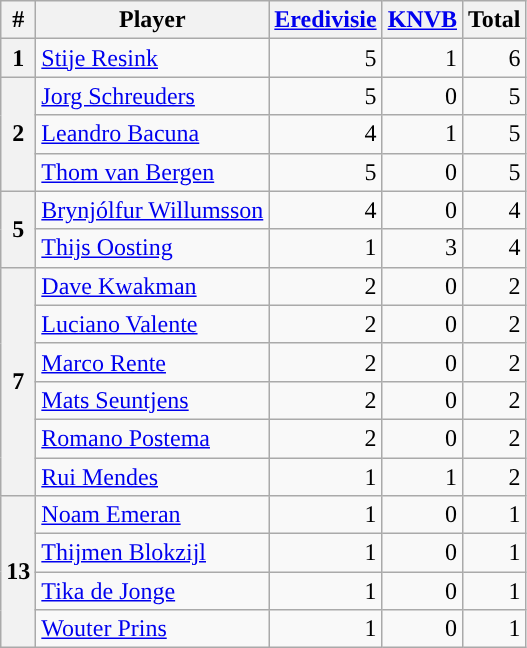<table class="wikitable" style="text-align:right;">
<tr>
<th>#</th>
<th>Player</th>
<th><a href='#'>Eredivisie</a></th>
<th><a href='#'>KNVB</a></th>
<th>Total</th>
</tr>
<tr>
<th align=center>1</th>
<td align=left> <a href='#'>Stije Resink</a></td>
<td>5</td>
<td>1</td>
<td>6</td>
</tr>
<tr>
<th rowspan=3 align=center>2</th>
<td align=left> <a href='#'>Jorg Schreuders</a></td>
<td>5</td>
<td>0</td>
<td>5</td>
</tr>
<tr>
<td align=left> <a href='#'>Leandro Bacuna</a></td>
<td>4</td>
<td>1</td>
<td>5</td>
</tr>
<tr>
<td align=left> <a href='#'>Thom van Bergen</a></td>
<td>5</td>
<td>0</td>
<td>5</td>
</tr>
<tr>
<th rowspan=2 align=center>5</th>
<td align=left> <a href='#'>Brynjólfur Willumsson</a></td>
<td>4</td>
<td>0</td>
<td>4</td>
</tr>
<tr>
<td align=left> <a href='#'>Thijs Oosting</a></td>
<td>1</td>
<td>3</td>
<td>4</td>
</tr>
<tr>
<th align=center rowspan=6>7</th>
<td align=left> <a href='#'>Dave Kwakman</a></td>
<td>2</td>
<td>0</td>
<td>2</td>
</tr>
<tr>
<td align=left> <a href='#'>Luciano Valente</a></td>
<td>2</td>
<td>0</td>
<td>2</td>
</tr>
<tr>
<td align=left> <a href='#'>Marco Rente</a></td>
<td>2</td>
<td>0</td>
<td>2</td>
</tr>
<tr>
<td align=left> <a href='#'>Mats Seuntjens</a></td>
<td>2</td>
<td>0</td>
<td>2</td>
</tr>
<tr>
<td align=left> <a href='#'>Romano Postema</a></td>
<td>2</td>
<td>0</td>
<td>2</td>
</tr>
<tr>
<td align=left> <a href='#'>Rui Mendes</a></td>
<td>1</td>
<td>1</td>
<td>2</td>
</tr>
<tr>
<th rowspan=4 align=center>13</th>
<td align=left> <a href='#'>Noam Emeran</a></td>
<td>1</td>
<td>0</td>
<td>1</td>
</tr>
<tr>
<td align=left> <a href='#'>Thijmen Blokzijl</a></td>
<td>1</td>
<td>0</td>
<td>1</td>
</tr>
<tr>
<td align=left> <a href='#'>Tika de Jonge</a></td>
<td>1</td>
<td>0</td>
<td>1</td>
</tr>
<tr>
<td align=left> <a href='#'>Wouter Prins</a></td>
<td>1</td>
<td>0</td>
<td>1</td>
</tr>
</table>
